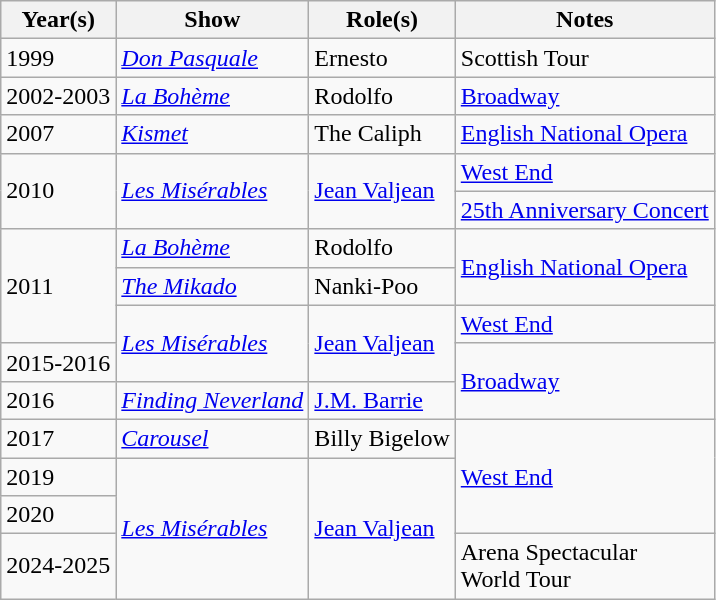<table class="wikitable">
<tr>
<th>Year(s)</th>
<th>Show</th>
<th>Role(s)</th>
<th>Notes</th>
</tr>
<tr>
<td>1999</td>
<td><em><a href='#'>Don Pasquale</a></em></td>
<td>Ernesto</td>
<td>Scottish Tour</td>
</tr>
<tr>
<td>2002-2003</td>
<td><em><a href='#'>La Bohème</a></em></td>
<td>Rodolfo</td>
<td><a href='#'>Broadway</a></td>
</tr>
<tr>
<td>2007</td>
<td><a href='#'><em>Kismet</em></a></td>
<td>The Caliph</td>
<td><a href='#'>English National Opera</a></td>
</tr>
<tr>
<td rowspan=2>2010</td>
<td rowspan=2><a href='#'><em>Les Misérables</em></a></td>
<td rowspan=2><a href='#'>Jean Valjean</a></td>
<td><a href='#'>West End</a></td>
</tr>
<tr>
<td><a href='#'>25th Anniversary Concert</a></td>
</tr>
<tr>
<td rowspan=3>2011</td>
<td><em><a href='#'>La Bohème</a></em></td>
<td>Rodolfo</td>
<td rowspan=2><a href='#'>English National Opera</a></td>
</tr>
<tr>
<td><em><a href='#'>The Mikado</a></em></td>
<td>Nanki-Poo</td>
</tr>
<tr>
<td rowspan=2><a href='#'><em>Les Misérables</em></a></td>
<td rowspan=2><a href='#'>Jean Valjean</a></td>
<td><a href='#'>West End</a></td>
</tr>
<tr>
<td>2015-2016</td>
<td rowspan=2><a href='#'>Broadway</a></td>
</tr>
<tr>
<td>2016</td>
<td><a href='#'><em>Finding Neverland</em></a></td>
<td><a href='#'>J.M. Barrie</a></td>
</tr>
<tr>
<td>2017</td>
<td><a href='#'><em>Carousel</em></a></td>
<td>Billy Bigelow</td>
<td rowspan=3><a href='#'>West End</a></td>
</tr>
<tr>
<td>2019</td>
<td rowspan=3><a href='#'><em>Les Misérables</em></a></td>
<td rowspan=3><a href='#'>Jean Valjean</a></td>
</tr>
<tr>
<td>2020</td>
</tr>
<tr>
<td>2024-2025</td>
<td>Arena Spectacular<br>World Tour</td>
</tr>
</table>
